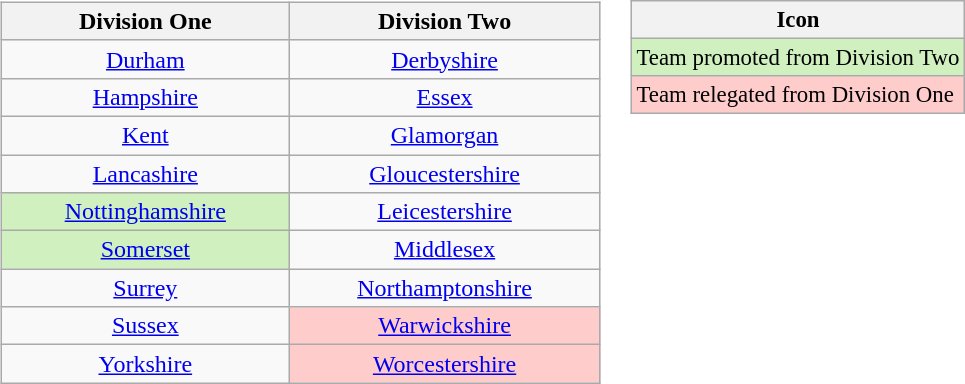<table>
<tr>
<td><br><table class="wikitable" style="width:400px; text-align: center">
<tr>
<th>Division One</th>
<th>Division Two</th>
</tr>
<tr align="center">
<td><a href='#'>Durham</a></td>
<td><a href='#'>Derbyshire</a></td>
</tr>
<tr align="center">
<td><a href='#'>Hampshire</a></td>
<td><a href='#'>Essex</a></td>
</tr>
<tr align="center">
<td><a href='#'>Kent</a></td>
<td><a href='#'>Glamorgan</a></td>
</tr>
<tr align="center">
<td><a href='#'>Lancashire</a></td>
<td><a href='#'>Gloucestershire</a></td>
</tr>
<tr align="center">
<td bgcolor=#D0F0C0><a href='#'>Nottinghamshire</a></td>
<td><a href='#'>Leicestershire</a></td>
</tr>
<tr align="center">
<td bgcolor=#D0F0C0><a href='#'>Somerset</a></td>
<td><a href='#'>Middlesex</a></td>
</tr>
<tr align="center">
<td><a href='#'>Surrey</a></td>
<td><a href='#'>Northamptonshire</a></td>
</tr>
<tr align="center">
<td><a href='#'>Sussex</a></td>
<td bgcolor=#ffcccc><a href='#'>Warwickshire</a></td>
</tr>
<tr align="center">
<td><a href='#'>Yorkshire</a></td>
<td bgcolor=#ffcccc><a href='#'>Worcestershire</a></td>
</tr>
</table>
</td>
<td valign="top"><br><table class="wikitable" style="font-size: 95%">
<tr>
<th>Icon</th>
</tr>
<tr>
<td bgcolor=#D0F0C0>Team promoted from Division Two</td>
</tr>
<tr>
<td bgcolor=#ffcccc>Team relegated from Division One</td>
</tr>
</table>
</td>
</tr>
</table>
